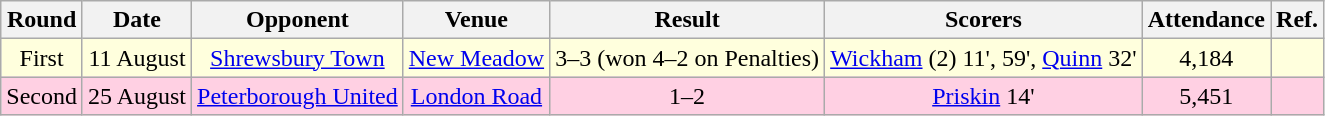<table class="wikitable" style="text-align: center">
<tr>
<th scope="col">Round</th>
<th scope="col">Date</th>
<th scope="col">Opponent</th>
<th scope="col">Venue</th>
<th scope="col">Result</th>
<th scope="col">Scorers</th>
<th scope="col">Attendance</th>
<th scope="col">Ref.</th>
</tr>
<tr style="background-color: #ffffdd;">
<td>First</td>
<td>11 August</td>
<td><a href='#'>Shrewsbury Town</a></td>
<td><a href='#'>New Meadow</a></td>
<td>3–3 (won 4–2 on Penalties)</td>
<td><a href='#'>Wickham</a> (2) 11', 59', <a href='#'>Quinn</a> 32'</td>
<td>4,184</td>
<td></td>
</tr>
<tr style="background-color: #ffd0e3;">
<td>Second</td>
<td>25 August</td>
<td><a href='#'>Peterborough United</a></td>
<td><a href='#'>London Road</a></td>
<td>1–2</td>
<td><a href='#'>Priskin</a> 14'</td>
<td>5,451</td>
<td></td>
</tr>
</table>
